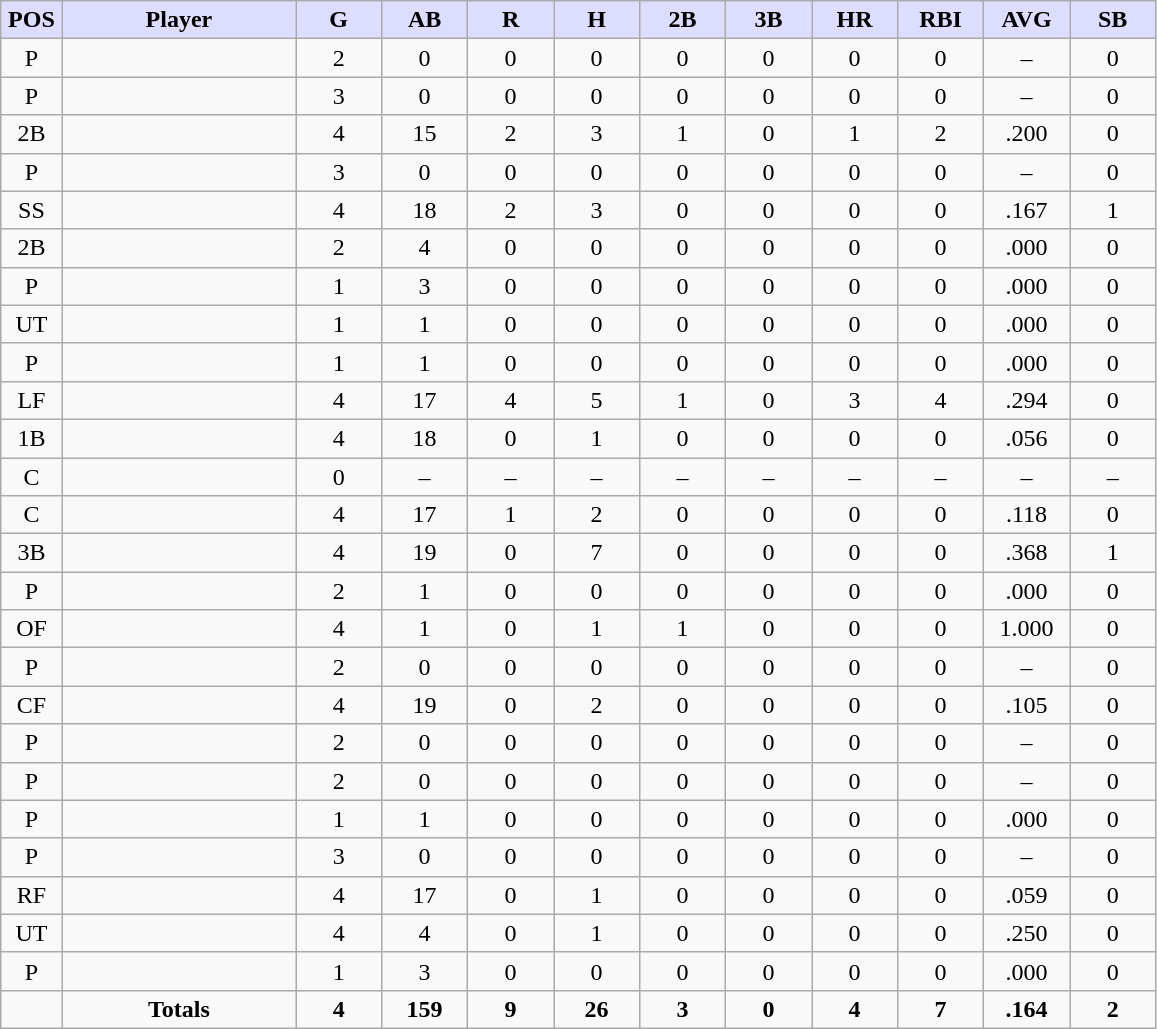<table class="wikitable sortable">
<tr>
<th style="background:#ddf; width:5%;">POS</th>
<th style="background:#ddf; width:19%;">Player</th>
<th style="background:#ddf; width:7%;">G</th>
<th style="background:#ddf; width:7%;">AB</th>
<th style="background:#ddf; width:7%;">R</th>
<th style="background:#ddf; width:7%;">H</th>
<th style="background:#ddf; width:7%;">2B</th>
<th style="background:#ddf; width:7%;">3B</th>
<th style="background:#ddf; width:7%;">HR</th>
<th style="background:#ddf; width:7%;">RBI</th>
<th style="background:#ddf; width:7%;">AVG</th>
<th style="background:#ddf; width:7%;">SB</th>
</tr>
<tr style="text-align:center;">
<td>P</td>
<td></td>
<td>2</td>
<td>0</td>
<td>0</td>
<td>0</td>
<td>0</td>
<td>0</td>
<td>0</td>
<td>0</td>
<td>–</td>
<td>0</td>
</tr>
<tr style="text-align:center;">
<td>P</td>
<td></td>
<td>3</td>
<td>0</td>
<td>0</td>
<td>0</td>
<td>0</td>
<td>0</td>
<td>0</td>
<td>0</td>
<td>–</td>
<td>0</td>
</tr>
<tr style="text-align:center;">
<td>2B</td>
<td></td>
<td>4</td>
<td>15</td>
<td>2</td>
<td>3</td>
<td>1</td>
<td>0</td>
<td>1</td>
<td>2</td>
<td>.200</td>
<td>0</td>
</tr>
<tr style="text-align:center;">
<td>P</td>
<td></td>
<td>3</td>
<td>0</td>
<td>0</td>
<td>0</td>
<td>0</td>
<td>0</td>
<td>0</td>
<td>0</td>
<td>–</td>
<td>0</td>
</tr>
<tr style="text-align:center;">
<td>SS</td>
<td></td>
<td>4</td>
<td>18</td>
<td>2</td>
<td>3</td>
<td>0</td>
<td>0</td>
<td>0</td>
<td>0</td>
<td>.167</td>
<td>1</td>
</tr>
<tr style="text-align:center;">
<td>2B</td>
<td></td>
<td>2</td>
<td>4</td>
<td>0</td>
<td>0</td>
<td>0</td>
<td>0</td>
<td>0</td>
<td>0</td>
<td>.000</td>
<td>0</td>
</tr>
<tr style="text-align:center;">
<td>P</td>
<td></td>
<td>1</td>
<td>3</td>
<td>0</td>
<td>0</td>
<td>0</td>
<td>0</td>
<td>0</td>
<td>0</td>
<td>.000</td>
<td>0</td>
</tr>
<tr style="text-align:center;">
<td>UT</td>
<td></td>
<td>1</td>
<td>1</td>
<td>0</td>
<td>0</td>
<td>0</td>
<td>0</td>
<td>0</td>
<td>0</td>
<td>.000</td>
<td>0</td>
</tr>
<tr style="text-align:center;">
<td>P</td>
<td></td>
<td>1</td>
<td>1</td>
<td>0</td>
<td>0</td>
<td>0</td>
<td>0</td>
<td>0</td>
<td>0</td>
<td>.000</td>
<td>0</td>
</tr>
<tr style="text-align:center;">
<td>LF</td>
<td></td>
<td>4</td>
<td>17</td>
<td>4</td>
<td>5</td>
<td>1</td>
<td>0</td>
<td>3</td>
<td>4</td>
<td>.294</td>
<td>0</td>
</tr>
<tr style="text-align:center;">
<td>1B</td>
<td></td>
<td>4</td>
<td>18</td>
<td>0</td>
<td>1</td>
<td>0</td>
<td>0</td>
<td>0</td>
<td>0</td>
<td>.056</td>
<td>0</td>
</tr>
<tr style="text-align:center;">
<td>C</td>
<td></td>
<td>0</td>
<td>–</td>
<td>–</td>
<td>–</td>
<td>–</td>
<td>–</td>
<td>–</td>
<td>–</td>
<td>–</td>
<td>–</td>
</tr>
<tr style="text-align:center;">
<td>C</td>
<td></td>
<td>4</td>
<td>17</td>
<td>1</td>
<td>2</td>
<td>0</td>
<td>0</td>
<td>0</td>
<td>0</td>
<td>.118</td>
<td>0</td>
</tr>
<tr style="text-align:center;">
<td>3B</td>
<td></td>
<td>4</td>
<td>19</td>
<td>0</td>
<td>7</td>
<td>0</td>
<td>0</td>
<td>0</td>
<td>0</td>
<td>.368</td>
<td>1</td>
</tr>
<tr style="text-align:center;">
<td>P</td>
<td></td>
<td>2</td>
<td>1</td>
<td>0</td>
<td>0</td>
<td>0</td>
<td>0</td>
<td>0</td>
<td>0</td>
<td>.000</td>
<td>0</td>
</tr>
<tr style="text-align:center;">
<td>OF</td>
<td></td>
<td>4</td>
<td>1</td>
<td>0</td>
<td>1</td>
<td>1</td>
<td>0</td>
<td>0</td>
<td>0</td>
<td>1.000</td>
<td>0</td>
</tr>
<tr style="text-align:center;">
<td>P</td>
<td></td>
<td>2</td>
<td>0</td>
<td>0</td>
<td>0</td>
<td>0</td>
<td>0</td>
<td>0</td>
<td>0</td>
<td>–</td>
<td>0</td>
</tr>
<tr style="text-align:center;">
<td>CF</td>
<td></td>
<td>4</td>
<td>19</td>
<td>0</td>
<td>2</td>
<td>0</td>
<td>0</td>
<td>0</td>
<td>0</td>
<td>.105</td>
<td>0</td>
</tr>
<tr style="text-align:center;">
<td>P</td>
<td></td>
<td>2</td>
<td>0</td>
<td>0</td>
<td>0</td>
<td>0</td>
<td>0</td>
<td>0</td>
<td>0</td>
<td>–</td>
<td>0</td>
</tr>
<tr style="text-align:center;">
<td>P</td>
<td></td>
<td>2</td>
<td>0</td>
<td>0</td>
<td>0</td>
<td>0</td>
<td>0</td>
<td>0</td>
<td>0</td>
<td>–</td>
<td>0</td>
</tr>
<tr style="text-align:center;">
<td>P</td>
<td></td>
<td>1</td>
<td>1</td>
<td>0</td>
<td>0</td>
<td>0</td>
<td>0</td>
<td>0</td>
<td>0</td>
<td>.000</td>
<td>0</td>
</tr>
<tr style="text-align:center;">
<td>P</td>
<td></td>
<td>3</td>
<td>0</td>
<td>0</td>
<td>0</td>
<td>0</td>
<td>0</td>
<td>0</td>
<td>0</td>
<td>–</td>
<td>0</td>
</tr>
<tr style="text-align:center;">
<td>RF</td>
<td></td>
<td>4</td>
<td>17</td>
<td>0</td>
<td>1</td>
<td>0</td>
<td>0</td>
<td>0</td>
<td>0</td>
<td>.059</td>
<td>0</td>
</tr>
<tr style="text-align:center;">
<td>UT</td>
<td></td>
<td>4</td>
<td>4</td>
<td>0</td>
<td>1</td>
<td>0</td>
<td>0</td>
<td>0</td>
<td>0</td>
<td>.250</td>
<td>0</td>
</tr>
<tr style="text-align:center;">
<td>P</td>
<td></td>
<td>1</td>
<td>3</td>
<td>0</td>
<td>0</td>
<td>0</td>
<td>0</td>
<td>0</td>
<td>0</td>
<td>.000</td>
<td>0</td>
</tr>
<tr align="center" class="unsortable">
<td></td>
<td><strong>Totals</strong></td>
<td><strong>4</strong></td>
<td><strong>159</strong></td>
<td><strong>9</strong></td>
<td><strong>26</strong></td>
<td><strong>3</strong></td>
<td><strong>0</strong></td>
<td><strong>4</strong></td>
<td><strong>7</strong></td>
<td><strong>.164</strong></td>
<td><strong>2</strong></td>
</tr>
</table>
